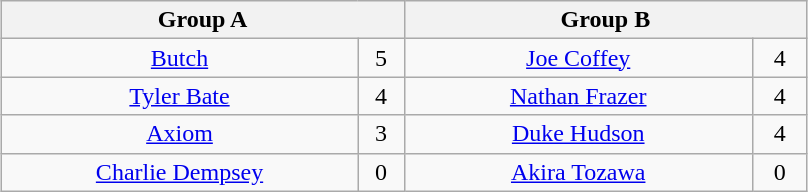<table class="wikitable" style="margin: 1em auto 1em auto; text-align:center">
<tr>
<th colspan="2" style="width:25%">Group A</th>
<th colspan="2" style="width:25%">Group B</th>
</tr>
<tr>
<td> <a href='#'>Butch</a></td>
<td>5</td>
<td> <a href='#'>Joe Coffey</a></td>
<td>4</td>
</tr>
<tr>
<td> <a href='#'>Tyler Bate</a></td>
<td>4</td>
<td> <a href='#'>Nathan Frazer</a></td>
<td>4</td>
</tr>
<tr>
<td> <a href='#'>Axiom</a></td>
<td>3</td>
<td> <a href='#'>Duke Hudson</a></td>
<td>4</td>
</tr>
<tr>
<td> <a href='#'>Charlie Dempsey</a></td>
<td>0</td>
<td> <a href='#'>Akira Tozawa</a></td>
<td>0</td>
</tr>
</table>
